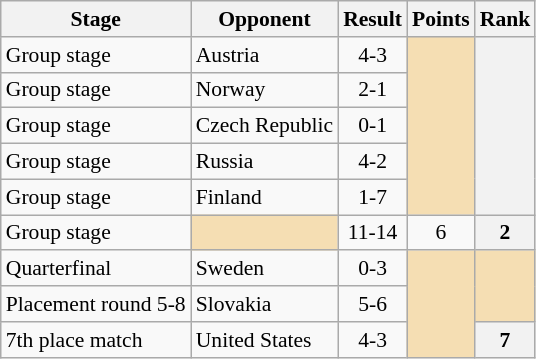<table class="wikitable" style="font-size:90%">
<tr>
<th rowspan="1">Stage</th>
<th rowspan="1">Opponent</th>
<th rowspan="1">Result</th>
<th rowspan="1">Points</th>
<th rowspan="1">Rank</th>
</tr>
<tr>
<td>Group stage</td>
<td> Austria</td>
<td align="center">4-3</td>
<td rowspan="5" bgcolor="wheat"></td>
<th rowspan="5" bgcolor="wheat"></th>
</tr>
<tr>
<td>Group stage</td>
<td> Norway</td>
<td align="center">2-1</td>
</tr>
<tr>
<td>Group stage</td>
<td> Czech Republic</td>
<td align="center">0-1</td>
</tr>
<tr>
<td>Group stage</td>
<td> Russia</td>
<td align="center">4-2</td>
</tr>
<tr>
<td>Group stage</td>
<td> Finland</td>
<td align="center">1-7</td>
</tr>
<tr>
<td>Group stage</td>
<td bgcolor="wheat"></td>
<td align="center">11-14</td>
<td align="center">6</td>
<th align="center">2</th>
</tr>
<tr>
<td>Quarterfinal</td>
<td> Sweden</td>
<td align="center">0-3</td>
<td rowspan="3" bgcolor="wheat"></td>
<td rowspan="2" bgcolor="wheat"></td>
</tr>
<tr>
<td>Placement round 5-8</td>
<td> Slovakia</td>
<td align="center">5-6</td>
</tr>
<tr>
<td>7th place match</td>
<td> United States</td>
<td align="center">4-3</td>
<th align="center">7</th>
</tr>
</table>
